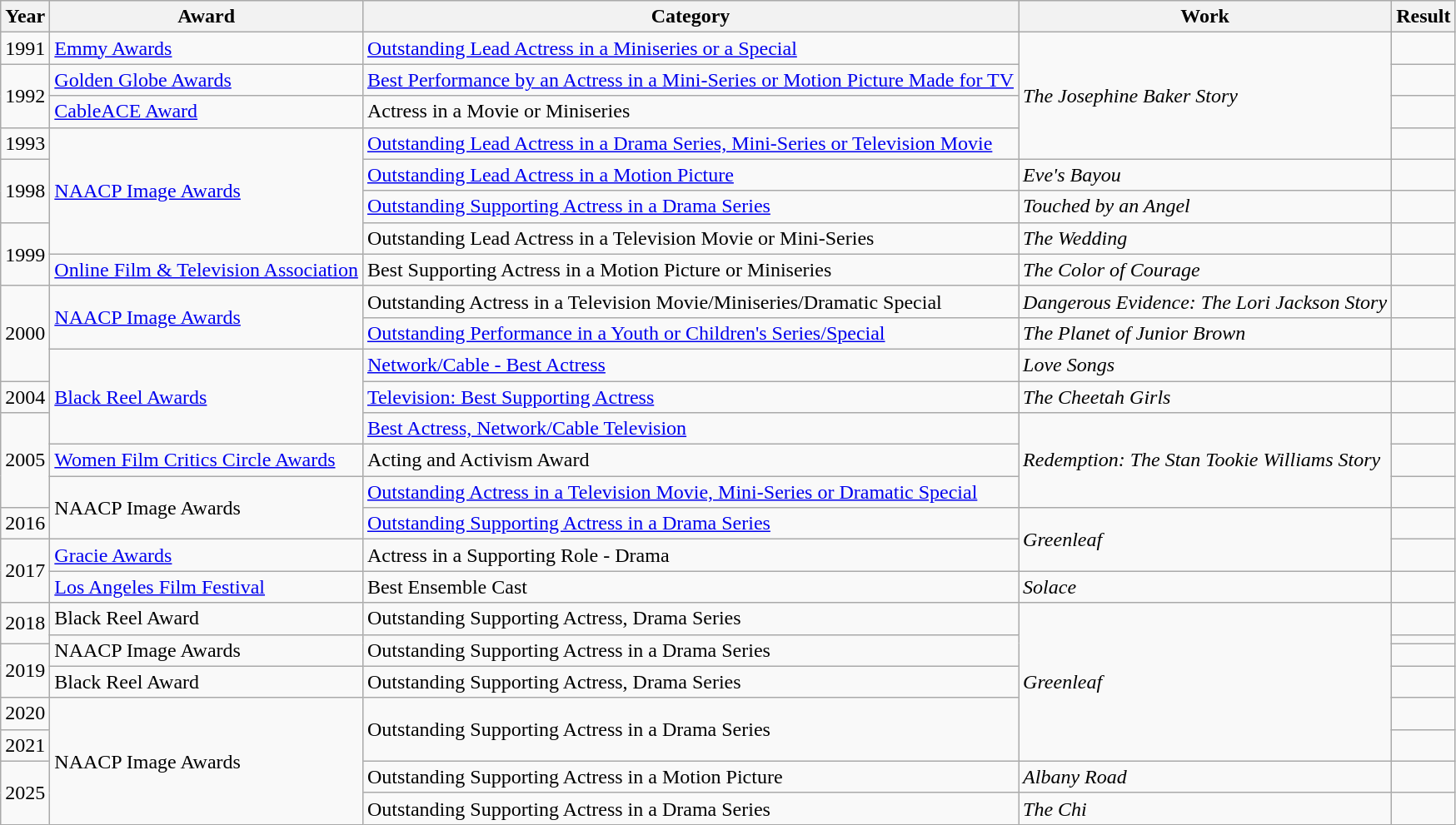<table class="wikitable sortable plainrowheaders">
<tr>
<th>Year</th>
<th>Award</th>
<th>Category</th>
<th>Work</th>
<th>Result</th>
</tr>
<tr>
<td>1991</td>
<td><a href='#'>Emmy Awards</a></td>
<td><a href='#'>Outstanding Lead Actress in a Miniseries or a Special</a></td>
<td rowspan="4"><em>The Josephine Baker Story</em></td>
<td></td>
</tr>
<tr>
<td rowspan="2">1992</td>
<td><a href='#'>Golden Globe Awards</a></td>
<td><a href='#'>Best Performance by an Actress in a Mini-Series or Motion Picture Made for TV</a></td>
<td></td>
</tr>
<tr>
<td rowspan=1><a href='#'>CableACE Award</a></td>
<td rowspan=1>Actress in a Movie or Miniseries</td>
<td></td>
</tr>
<tr>
<td>1993</td>
<td rowspan=4><a href='#'>NAACP Image Awards</a></td>
<td><a href='#'>Outstanding Lead Actress in a Drama Series, Mini-Series or Television Movie</a></td>
<td></td>
</tr>
<tr>
<td rowspan="2">1998</td>
<td><a href='#'>Outstanding Lead Actress in a Motion Picture</a></td>
<td><em>Eve's Bayou</em></td>
<td></td>
</tr>
<tr>
<td><a href='#'>Outstanding Supporting Actress in a Drama Series</a></td>
<td><em>Touched by an Angel</em></td>
<td></td>
</tr>
<tr>
<td rowspan="2">1999</td>
<td>Outstanding Lead Actress in a Television Movie or Mini-Series</td>
<td><em>The Wedding</em></td>
<td></td>
</tr>
<tr>
<td rowspan=1><a href='#'>Online Film & Television Association</a></td>
<td rowspan=1>Best Supporting Actress in a Motion Picture or Miniseries</td>
<td rowspan=1><em>The Color of Courage</em></td>
<td></td>
</tr>
<tr>
<td rowspan="3">2000</td>
<td rowspan="2"><a href='#'>NAACP Image Awards</a></td>
<td>Outstanding Actress in a Television Movie/Miniseries/Dramatic Special</td>
<td><em>Dangerous Evidence: The Lori Jackson Story</em></td>
<td></td>
</tr>
<tr>
<td><a href='#'>Outstanding Performance in a Youth or Children's Series/Special</a></td>
<td><em>The Planet of Junior Brown</em></td>
<td></td>
</tr>
<tr>
<td rowspan=3><a href='#'>Black Reel Awards</a></td>
<td><a href='#'>Network/Cable - Best Actress</a></td>
<td><em>Love Songs</em></td>
<td></td>
</tr>
<tr>
<td>2004</td>
<td><a href='#'>Television: Best Supporting Actress</a></td>
<td><em>The Cheetah Girls</em></td>
<td></td>
</tr>
<tr>
<td rowspan="3">2005</td>
<td><a href='#'>Best Actress, Network/Cable Television</a></td>
<td rowspan="3"><em>Redemption: The Stan Tookie Williams Story</em></td>
<td></td>
</tr>
<tr>
<td rowspan=1><a href='#'>Women Film Critics Circle Awards</a></td>
<td rowspan=1>Acting and Activism Award</td>
<td></td>
</tr>
<tr>
<td rowspan=2>NAACP Image Awards</td>
<td><a href='#'>Outstanding Actress in a Television Movie, Mini-Series or Dramatic Special</a></td>
<td></td>
</tr>
<tr>
<td>2016</td>
<td rowspan=1><a href='#'>Outstanding Supporting Actress in a Drama Series</a></td>
<td rowspan=2><em>Greenleaf</em></td>
<td></td>
</tr>
<tr>
<td rowspan="2">2017</td>
<td><a href='#'>Gracie Awards</a></td>
<td>Actress in a Supporting Role - Drama</td>
<td></td>
</tr>
<tr>
<td><a href='#'>Los Angeles Film Festival</a></td>
<td rowspan=1>Best Ensemble Cast</td>
<td rowspan=1><em>Solace</em></td>
<td></td>
</tr>
<tr>
<td rowspan="2">2018</td>
<td>Black Reel Award</td>
<td>Outstanding Supporting Actress, Drama Series</td>
<td rowspan="6"><em>Greenleaf</em></td>
<td></td>
</tr>
<tr>
<td rowspan=2>NAACP Image Awards</td>
<td rowspan=2>Outstanding Supporting Actress in a Drama Series</td>
<td></td>
</tr>
<tr>
<td rowspan="2">2019</td>
<td></td>
</tr>
<tr>
<td>Black Reel Award</td>
<td>Outstanding Supporting Actress, Drama Series</td>
<td></td>
</tr>
<tr>
<td>2020</td>
<td rowspan="4">NAACP Image Awards</td>
<td rowspan="2">Outstanding Supporting Actress in a Drama Series</td>
<td></td>
</tr>
<tr>
<td>2021</td>
<td></td>
</tr>
<tr>
<td rowspan="2">2025</td>
<td>Outstanding Supporting Actress in a Motion Picture</td>
<td><em>Albany Road</em></td>
<td></td>
</tr>
<tr>
<td>Outstanding Supporting Actress in a Drama Series</td>
<td><em>The Chi</em></td>
<td></td>
</tr>
</table>
